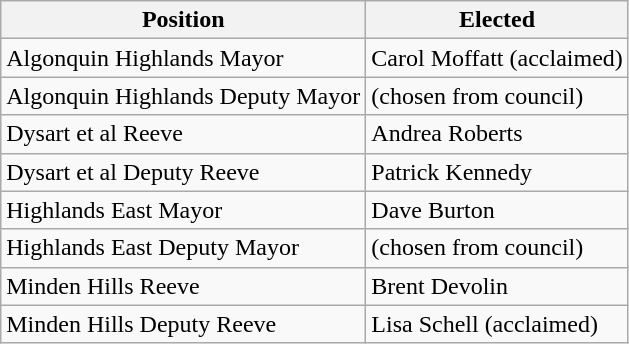<table class="wikitable">
<tr>
<th>Position</th>
<th>Elected</th>
</tr>
<tr>
<td>Algonquin Highlands Mayor</td>
<td>Carol Moffatt (acclaimed)</td>
</tr>
<tr>
<td>Algonquin Highlands Deputy Mayor</td>
<td>(chosen from council)</td>
</tr>
<tr>
<td>Dysart et al Reeve</td>
<td>Andrea Roberts</td>
</tr>
<tr>
<td>Dysart et al Deputy Reeve</td>
<td>Patrick Kennedy</td>
</tr>
<tr>
<td>Highlands East Mayor</td>
<td>Dave Burton</td>
</tr>
<tr>
<td>Highlands East Deputy Mayor</td>
<td>(chosen from council)</td>
</tr>
<tr>
<td>Minden Hills Reeve</td>
<td>Brent Devolin</td>
</tr>
<tr>
<td>Minden Hills Deputy Reeve</td>
<td>Lisa Schell (acclaimed)</td>
</tr>
</table>
